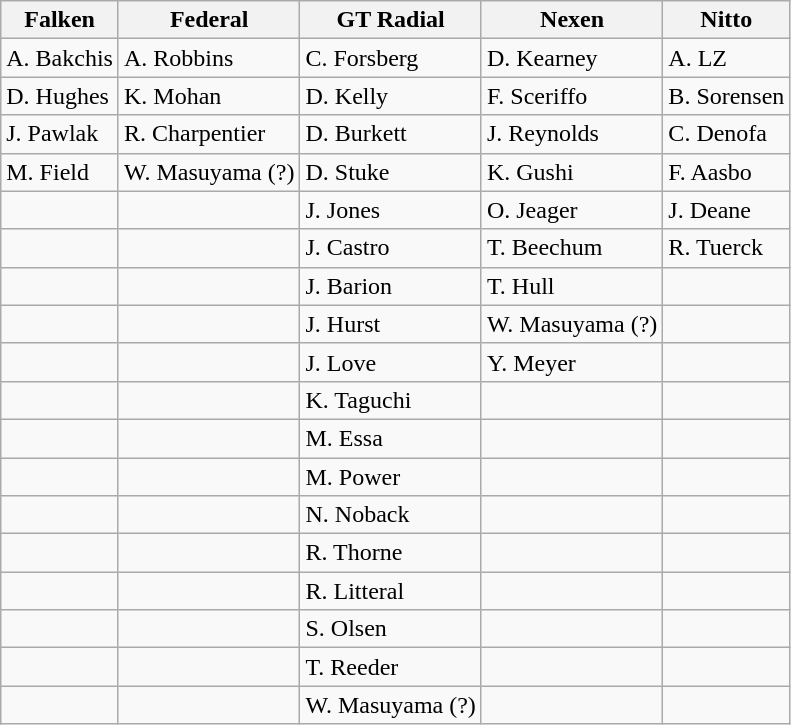<table class="wikitable mw-collapsible">
<tr>
<th>Falken</th>
<th>Federal</th>
<th>GT Radial</th>
<th>Nexen</th>
<th>Nitto</th>
</tr>
<tr>
<td>A. Bakchis</td>
<td>A. Robbins</td>
<td>C. Forsberg</td>
<td>D. Kearney</td>
<td>A. LZ</td>
</tr>
<tr>
<td>D. Hughes</td>
<td>K. Mohan</td>
<td>D. Kelly</td>
<td>F. Sceriffo</td>
<td>B. Sorensen</td>
</tr>
<tr>
<td>J. Pawlak</td>
<td>R. Charpentier</td>
<td>D. Burkett</td>
<td>J. Reynolds</td>
<td>C. Denofa</td>
</tr>
<tr>
<td>M. Field</td>
<td>W. Masuyama (?)</td>
<td>D. Stuke</td>
<td>K. Gushi</td>
<td>F. Aasbo</td>
</tr>
<tr>
<td></td>
<td></td>
<td>J. Jones</td>
<td>O. Jeager</td>
<td>J. Deane</td>
</tr>
<tr>
<td></td>
<td></td>
<td>J. Castro</td>
<td>T. Beechum</td>
<td>R. Tuerck</td>
</tr>
<tr>
<td></td>
<td></td>
<td>J. Barion</td>
<td>T. Hull</td>
<td></td>
</tr>
<tr>
<td></td>
<td></td>
<td>J. Hurst</td>
<td>W. Masuyama (?)</td>
<td></td>
</tr>
<tr>
<td></td>
<td></td>
<td>J. Love</td>
<td>Y. Meyer</td>
<td></td>
</tr>
<tr>
<td></td>
<td></td>
<td>K. Taguchi</td>
<td></td>
<td></td>
</tr>
<tr>
<td></td>
<td></td>
<td>M. Essa</td>
<td></td>
<td></td>
</tr>
<tr>
<td></td>
<td></td>
<td>M. Power</td>
<td></td>
<td></td>
</tr>
<tr>
<td></td>
<td></td>
<td>N. Noback</td>
<td></td>
<td></td>
</tr>
<tr>
<td></td>
<td></td>
<td>R. Thorne</td>
<td></td>
<td></td>
</tr>
<tr>
<td></td>
<td></td>
<td>R. Litteral</td>
<td></td>
<td></td>
</tr>
<tr>
<td></td>
<td></td>
<td>S. Olsen</td>
<td></td>
<td></td>
</tr>
<tr>
<td></td>
<td></td>
<td>T. Reeder</td>
<td></td>
<td></td>
</tr>
<tr>
<td></td>
<td></td>
<td>W. Masuyama (?)</td>
<td></td>
<td></td>
</tr>
</table>
